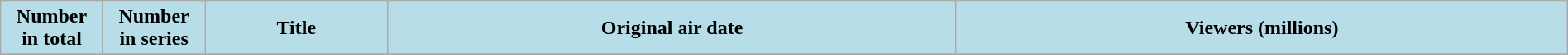<table class="wikitable plainrowheaders" style="width:100%;">
<tr>
<th scope="col" style="background-color: #B6DDE8; color: #000; width: 75px">Number<br>in total</th>
<th scope="col" style="background-color: #B6DDE8; color: #000; width: 75px">Number<br>in series</th>
<th scope="col" style="background-color: #B6DDE8; color: #000;">Title</th>
<th scope="col" style="background-color: #B6DDE8; color: #000;">Original air date</th>
<th scope="col" style="background-color: #B6DDE8; color: #000;">Viewers (millions)</th>
</tr>
<tr>
</tr>
</table>
